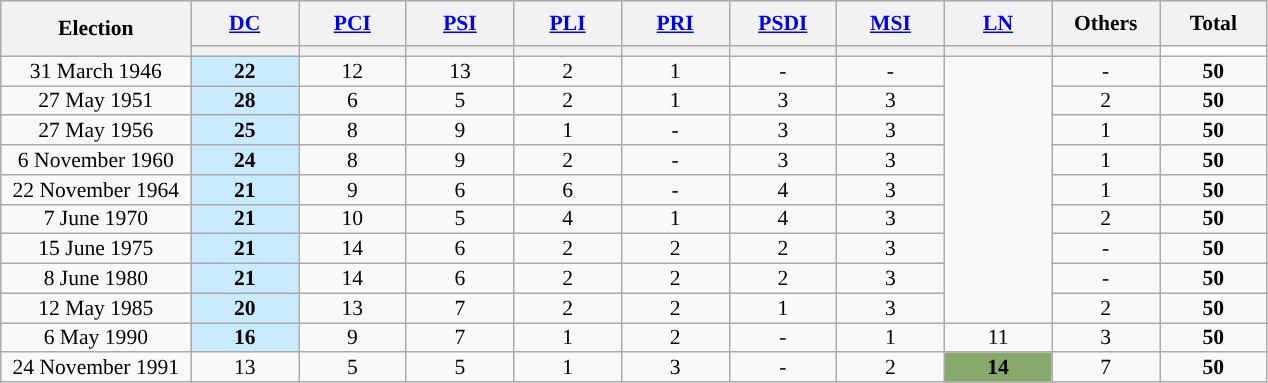<table class="wikitable" style="text-align:center;font-size:90%;line-height:13px">
<tr style="height:30px; background-color:#E9E9E9">
<th style="width:120px;" rowspan="2">Election</th>
<th style="width:65px;"><a href='#'>DC</a></th>
<th style="width:65px;"><a href='#'>PCI</a></th>
<th style="width:65px;"><a href='#'>PSI</a></th>
<th style="width:65px;"><a href='#'>PLI</a></th>
<th style="width:65px;"><a href='#'>PRI</a></th>
<th style="width:65px;"><a href='#'>PSDI</a></th>
<th style="width:65px;"><a href='#'>MSI</a></th>
<th style="width:65px;"><a href='#'>LN</a></th>
<th style="width:65px;">Others</th>
<th style="width:65px;">Total</th>
</tr>
<tr>
<th style="background:"></th>
<th style="background:"></th>
<th style="background:"></th>
<th style="background:"></th>
<th style="background:"></th>
<th style="background:"></th>
<th style="background:"></th>
<th style="background:"></th>
<th style="background:"></th>
<th style="background:white;"></th>
</tr>
<tr>
<td>31 March 1946</td>
<td style="background:#C8EBFF"><strong>22</strong></td>
<td>12</td>
<td>13</td>
<td>2</td>
<td>1</td>
<td>-</td>
<td>-</td>
<td rowspan=9></td>
<td>-</td>
<td><strong>50</strong></td>
</tr>
<tr>
<td>27 May 1951</td>
<td style="background:#C8EBFF"><strong>28</strong></td>
<td>6</td>
<td>5</td>
<td>2</td>
<td>1</td>
<td>3</td>
<td>3</td>
<td>2</td>
<td><strong>50</strong></td>
</tr>
<tr>
<td>27 May 1956</td>
<td style="background:#C8EBFF"><strong>25</strong></td>
<td>8</td>
<td>9</td>
<td>1</td>
<td>-</td>
<td>3</td>
<td>3</td>
<td>1</td>
<td><strong>50</strong></td>
</tr>
<tr>
<td>6 November 1960</td>
<td style="background:#C8EBFF"><strong>24</strong></td>
<td>8</td>
<td>9</td>
<td>2</td>
<td>-</td>
<td>3</td>
<td>3</td>
<td>1</td>
<td><strong>50</strong></td>
</tr>
<tr>
<td>22 November 1964</td>
<td style="background:#C8EBFF"><strong>21</strong></td>
<td>9</td>
<td>6</td>
<td>6</td>
<td>-</td>
<td>4</td>
<td>3</td>
<td>1</td>
<td><strong>50</strong></td>
</tr>
<tr>
<td>7 June 1970</td>
<td style="background:#C8EBFF"><strong>21</strong></td>
<td>10</td>
<td>5</td>
<td>4</td>
<td>1</td>
<td>4</td>
<td>3</td>
<td>2</td>
<td><strong>50</strong></td>
</tr>
<tr>
<td>15 June 1975</td>
<td style="background:#C8EBFF"><strong>21</strong></td>
<td>14</td>
<td>6</td>
<td>2</td>
<td>2</td>
<td>2</td>
<td>3</td>
<td>-</td>
<td><strong>50</strong></td>
</tr>
<tr>
<td>8 June 1980</td>
<td style="background:#C8EBFF"><strong>21</strong></td>
<td>14</td>
<td>6</td>
<td>2</td>
<td>2</td>
<td>2</td>
<td>3</td>
<td>-</td>
<td><strong>50</strong></td>
</tr>
<tr>
<td>12 May 1985</td>
<td style="background:#C8EBFF"><strong>20</strong></td>
<td>13</td>
<td>7</td>
<td>2</td>
<td>2</td>
<td>1</td>
<td>3</td>
<td>2</td>
<td><strong>50</strong></td>
</tr>
<tr>
<td>6 May 1990</td>
<td style="background:#C8EBFF"><strong>16</strong></td>
<td>9</td>
<td>7</td>
<td>1</td>
<td>2</td>
<td>-</td>
<td>1</td>
<td>11</td>
<td>3</td>
<td><strong>50</strong></td>
</tr>
<tr>
<td>24 November 1991</td>
<td>13</td>
<td>5</td>
<td>5</td>
<td>1</td>
<td>3</td>
<td>-</td>
<td>2</td>
<td style="background:#87A96B"><strong>14</strong></td>
<td>7</td>
<td><strong>50</strong></td>
</tr>
</table>
